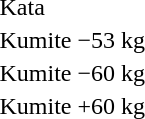<table>
<tr>
<td>Kata</td>
<td></td>
<td></td>
<td></td>
</tr>
<tr>
<td rowspan=2>Kumite −53 kg</td>
<td rowspan=2></td>
<td rowspan=2></td>
<td></td>
</tr>
<tr>
<td></td>
</tr>
<tr>
<td rowspan=2>Kumite −60 kg</td>
<td rowspan=2></td>
<td rowspan=2></td>
<td></td>
</tr>
<tr>
<td></td>
</tr>
<tr>
<td rowspan=2>Kumite +60 kg</td>
<td rowspan=2></td>
<td rowspan=2></td>
<td></td>
</tr>
<tr>
<td></td>
</tr>
</table>
